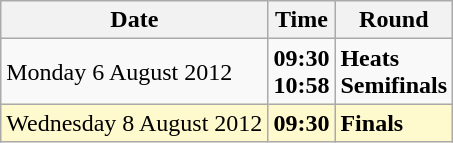<table class="wikitable">
<tr>
<th>Date</th>
<th>Time</th>
<th>Round</th>
</tr>
<tr>
<td>Monday 6 August 2012</td>
<td><strong>09:30<br>10:58</strong></td>
<td><strong>Heats<br>Semifinals</strong></td>
</tr>
<tr>
<td style=background:lemonchiffon>Wednesday 8 August 2012</td>
<td style=background:lemonchiffon><strong>09:30</strong></td>
<td style=background:lemonchiffon><strong>Finals</strong></td>
</tr>
</table>
